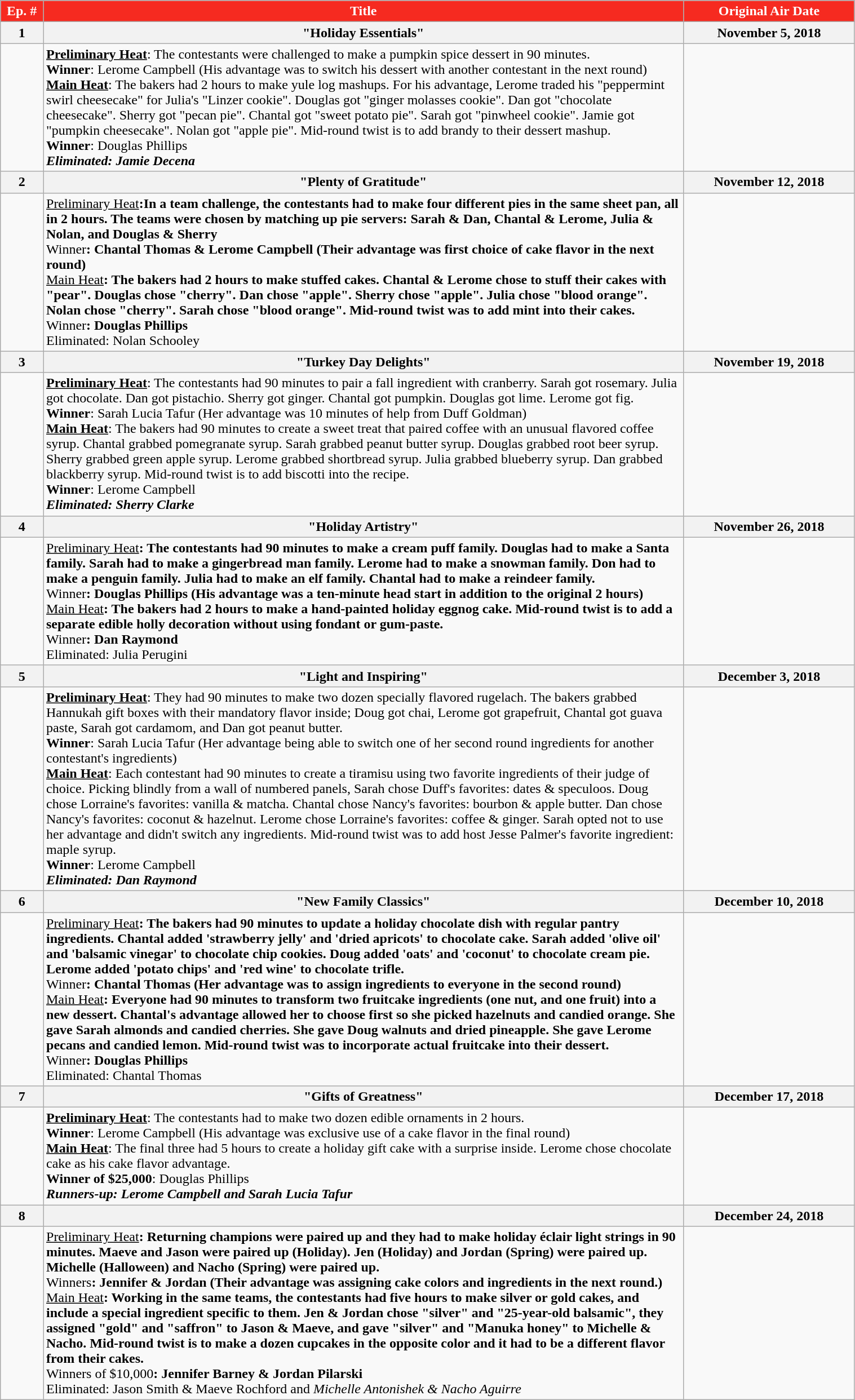<table class="wikitable plainrowheaders" style="width:80%;">
<tr>
<th style="background-color: #f62a20; color: #FFFFFF;" width=5%>Ep. #</th>
<th style="background-color: #f62a20; color: #FFFFFF;">Title</th>
<th style="background-color: #f62a20; color: #FFFFFF;" width=20%>Original Air Date</th>
</tr>
<tr>
<th align="center">1</th>
<th>"Holiday Essentials"</th>
<th>November 5, 2018</th>
</tr>
<tr>
<td></td>
<td><strong><u>Preliminary Heat</u></strong>: The contestants were challenged to make a pumpkin spice dessert in 90 minutes.<br><strong>Winner</strong>: Lerome Campbell (His advantage was to switch his dessert with another contestant in the next round)<br><strong><u>Main Heat</u></strong>: The bakers had 2 hours to make yule log mashups. For his advantage, Lerome traded his "peppermint swirl cheesecake" for Julia's "Linzer cookie". Douglas got "ginger molasses cookie". Dan got "chocolate cheesecake". Sherry got "pecan pie". Chantal got "sweet potato pie". Sarah got "pinwheel cookie". Jamie got "pumpkin cheesecake". Nolan got "apple pie". Mid-round twist is to add brandy to their dessert mashup.<br><strong>Winner</strong>: Douglas Phillips<br><strong><em>Eliminated<strong>: Jamie Decena<em></td>
<td></td>
</tr>
<tr>
<th align="center">2</th>
<th>"Plenty of Gratitude"</th>
<th>November 12, 2018</th>
</tr>
<tr>
<td></td>
<td></strong><u>Preliminary Heat</u><strong>:In a team challenge, the contestants had to make four different pies in the same sheet pan, all in 2 hours. The teams were chosen by matching up pie servers: Sarah & Dan, Chantal & Lerome, Julia & Nolan, and Douglas & Sherry<br></strong>Winner<strong>: Chantal Thomas & Lerome Campbell (Their advantage was first choice of cake flavor in the next round)<br></strong><u>Main Heat</u><strong>: The bakers had 2 hours to make stuffed cakes. Chantal & Lerome chose to stuff their cakes with "pear". Douglas chose "cherry". Dan chose "apple". Sherry chose "apple". Julia chose "blood orange". Nolan chose "cherry". Sarah chose "blood orange". Mid-round twist was to add mint into their cakes.<br></strong>Winner<strong>: Douglas Phillips<br></em></strong>Eliminated</strong>: Nolan Schooley</em></td>
<td></td>
</tr>
<tr>
<th align="center">3</th>
<th>"Turkey Day Delights"</th>
<th>November 19, 2018</th>
</tr>
<tr>
<td></td>
<td><strong><u>Preliminary Heat</u></strong>: The contestants had 90 minutes to pair a fall ingredient with cranberry. Sarah got rosemary. Julia got chocolate. Dan got pistachio. Sherry got ginger. Chantal got pumpkin. Douglas got lime. Lerome got fig.<br><strong>Winner</strong>: Sarah Lucia Tafur (Her advantage was 10 minutes of help from Duff Goldman)<br><strong><u>Main Heat</u></strong>: The bakers had 90 minutes to create a sweet treat that paired coffee with an unusual flavored coffee syrup. Chantal grabbed pomegranate syrup. Sarah grabbed peanut butter syrup. Douglas grabbed root beer syrup. Sherry grabbed green apple syrup. Lerome grabbed shortbread syrup. Julia grabbed blueberry syrup. Dan grabbed blackberry syrup. Mid-round twist is to add biscotti into the recipe.<br><strong>Winner</strong>: Lerome Campbell<br><strong><em>Eliminated<strong>: Sherry Clarke<em></td>
<td></td>
</tr>
<tr>
<th align="center">4</th>
<th>"Holiday Artistry"</th>
<th>November 26, 2018</th>
</tr>
<tr>
<td></td>
<td></strong><u>Preliminary Heat</u><strong>: The contestants had 90 minutes to make a cream puff family. Douglas had to make a Santa family. Sarah had to make a gingerbread man family. Lerome had to make a snowman family. Don had to make a penguin family. Julia had to make an elf family. Chantal had to make a reindeer family.<br></strong>Winner<strong>: Douglas Phillips (His advantage was a ten-minute head start in addition to the original 2 hours)<br></strong><u>Main Heat</u><strong>: The bakers had 2 hours to make a hand-painted holiday eggnog cake. Mid-round twist is to add a separate edible holly decoration without using fondant or gum-paste.<br></strong>Winner<strong>: Dan Raymond<br></em></strong>Eliminated</strong>: Julia Perugini</em></td>
<td></td>
</tr>
<tr>
<th>5</th>
<th>"Light and Inspiring"</th>
<th>December 3, 2018</th>
</tr>
<tr>
<td></td>
<td><strong><u>Preliminary Heat</u></strong>: They had 90 minutes to make two dozen specially flavored rugelach. The bakers grabbed Hannukah gift boxes with their mandatory flavor inside; Doug got chai, Lerome got grapefruit, Chantal got guava paste, Sarah got cardamom, and Dan got peanut butter.<br><strong>Winner</strong>: Sarah Lucia Tafur (Her advantage being able to switch one of her second round ingredients for another contestant's ingredients)<br><strong><u>Main Heat</u></strong>: Each contestant had 90 minutes to create a tiramisu using two favorite ingredients of their judge of choice. Picking blindly from a wall of numbered panels, Sarah chose Duff's favorites: dates & speculoos. Doug chose Lorraine's favorites: vanilla & matcha. Chantal chose Nancy's favorites: bourbon & apple butter. Dan chose Nancy's favorites: coconut & hazelnut. Lerome chose Lorraine's favorites: coffee & ginger. Sarah opted not to use her advantage and didn't switch any ingredients. Mid-round twist was to add host Jesse Palmer's favorite ingredient: maple syrup.<br><strong>Winner</strong>: Lerome Campbell<br><strong><em>Eliminated<strong>: Dan Raymond<em></td>
<td></td>
</tr>
<tr>
<th>6</th>
<th>"New Family Classics"</th>
<th>December 10, 2018</th>
</tr>
<tr>
<td></td>
<td></strong><u>Preliminary Heat</u><strong>: The bakers had 90 minutes to update a holiday chocolate dish with regular pantry ingredients. Chantal added 'strawberry jelly' and 'dried apricots' to chocolate cake. Sarah added 'olive oil' and 'balsamic vinegar' to chocolate chip cookies. Doug added 'oats' and 'coconut' to chocolate cream pie. Lerome added 'potato chips' and 'red wine' to chocolate trifle.<br></strong>Winner<strong>: Chantal Thomas (Her advantage was to assign ingredients to everyone in the second round)<br></strong><u>Main Heat</u><strong>: Everyone had 90 minutes to transform two fruitcake ingredients (one nut, and one fruit) into a new dessert. Chantal's advantage allowed her to choose first so she picked hazelnuts and candied orange. She gave Sarah almonds and candied cherries. She gave Doug walnuts and dried pineapple. She gave Lerome pecans and candied lemon. Mid-round twist was to incorporate actual fruitcake into their dessert.<br></strong>Winner<strong>: Douglas Phillips<br></em></strong>Eliminated</strong>: Chantal Thomas</em></td>
<td></td>
</tr>
<tr>
<th>7</th>
<th>"Gifts of Greatness"</th>
<th>December 17, 2018</th>
</tr>
<tr>
<td></td>
<td><strong><u>Preliminary Heat</u></strong>: The contestants had to make two dozen edible ornaments in 2 hours.<br><strong>Winner</strong>: Lerome Campbell (His advantage was exclusive use of a cake flavor in the final round)<br><strong><u>Main Heat</u></strong>: The final three had 5 hours to create a holiday gift cake with a surprise inside. Lerome chose chocolate cake as his cake flavor advantage.<br><strong>Winner of $25,000</strong>: Douglas Phillips<br><strong><em>Runners-up<strong>: Lerome Campbell<em> and </em>Sarah Lucia Tafur<em></td>
<td></td>
</tr>
<tr>
<th>8</th>
<th></th>
<th>December 24, 2018</th>
</tr>
<tr>
<td></td>
<td></strong><u>Preliminary Heat</u><strong>: Returning champions were paired up and they had to make holiday éclair light strings in 90 minutes. Maeve and Jason were paired up (Holiday). Jen (Holiday) and Jordan (Spring) were paired up. Michelle (Halloween) and Nacho (Spring) were paired up.<br></strong>Winners<strong>: Jennifer & Jordan (Their advantage was assigning cake colors and ingredients in the next round.)<br></strong><u>Main Heat</u><strong>: Working in the same teams, the contestants had five hours to make silver or gold  cakes, and include a special ingredient specific to them. Jen & Jordan chose "silver" and "25-year-old balsamic", they assigned "gold" and "saffron" to Jason & Maeve, and gave "silver" and "Manuka honey" to Michelle & Nacho. Mid-round twist is to make a dozen cupcakes in the opposite color and it had to be a different flavor from their cakes.<br></strong>Winners of $10,000<strong>: Jennifer Barney & Jordan Pilarski<br></em></strong>Eliminated</strong>: Jason Smith & Maeve Rochford</em> and <em>Michelle Antonishek & Nacho Aguirre</em></td>
<td></td>
</tr>
</table>
